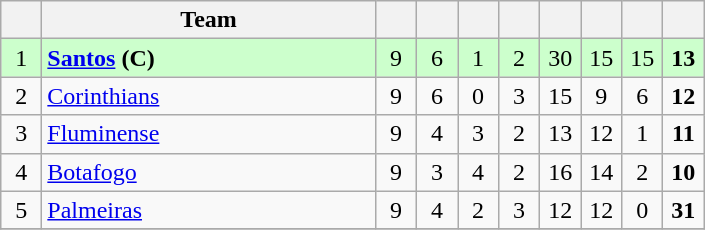<table class="wikitable" style="text-align: center;">
<tr>
<th width="20"></th>
<th width="215">Team</th>
<th width="20"></th>
<th width="20"></th>
<th width="20"></th>
<th width="20"></th>
<th width="20"></th>
<th width="20"></th>
<th width="20"></th>
<th width="20"></th>
</tr>
<tr bgcolor=#CCFFCC>
<td>1</td>
<td align=left><strong><a href='#'>Santos</a> (C)</strong></td>
<td>9</td>
<td>6</td>
<td>1</td>
<td>2</td>
<td>30</td>
<td>15</td>
<td>15</td>
<td><strong>13</strong></td>
</tr>
<tr>
<td>2</td>
<td align=left><a href='#'>Corinthians</a></td>
<td>9</td>
<td>6</td>
<td>0</td>
<td>3</td>
<td>15</td>
<td>9</td>
<td>6</td>
<td><strong>12</strong></td>
</tr>
<tr>
<td>3</td>
<td align=left><a href='#'>Fluminense</a></td>
<td>9</td>
<td>4</td>
<td>3</td>
<td>2</td>
<td>13</td>
<td>12</td>
<td>1</td>
<td><strong>11</strong></td>
</tr>
<tr>
<td>4</td>
<td align=left><a href='#'>Botafogo</a></td>
<td>9</td>
<td>3</td>
<td>4</td>
<td>2</td>
<td>16</td>
<td>14</td>
<td>2</td>
<td><strong>10</strong></td>
</tr>
<tr>
<td>5</td>
<td align=left><a href='#'>Palmeiras</a></td>
<td>9</td>
<td>4</td>
<td>2</td>
<td>3</td>
<td>12</td>
<td>12</td>
<td>0</td>
<td><strong>31</strong></td>
</tr>
<tr>
</tr>
</table>
